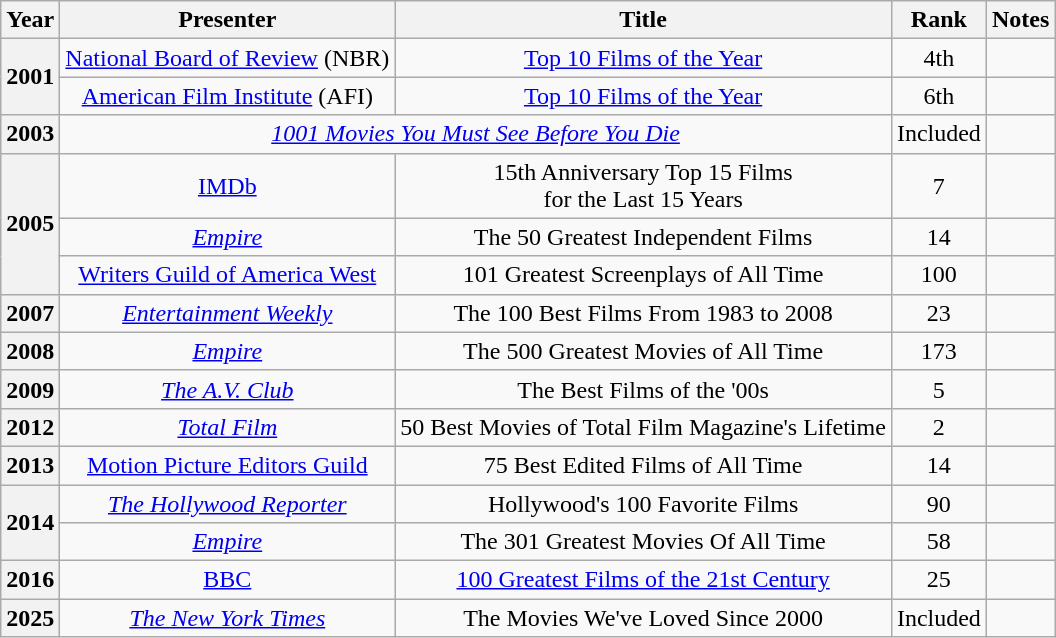<table class="wikitable sortable" style="text-align:center;">
<tr>
<th>Year</th>
<th>Presenter</th>
<th>Title</th>
<th>Rank</th>
<th>Notes</th>
</tr>
<tr>
<th rowspan="2">2001</th>
<td><a href='#'>National Board of Review</a> (NBR)</td>
<td style="text-align:center;"><a href='#'>Top 10 Films of the Year</a></td>
<td>4th</td>
<td></td>
</tr>
<tr>
<td><a href='#'>American Film Institute</a> (AFI)</td>
<td><a href='#'>Top 10 Films of the Year</a></td>
<td>6th</td>
<td></td>
</tr>
<tr>
<th>2003</th>
<td colspan="2" style="text-align:center;"><em><a href='#'>1001 Movies You Must See Before You Die</a></em></td>
<td rowspan="1" style="text-align:center;">Included</td>
<td></td>
</tr>
<tr>
<th rowspan="3">2005</th>
<td><a href='#'>IMDb</a></td>
<td>15th Anniversary Top 15 Films <br>for the Last 15 Years</td>
<td>7</td>
<td></td>
</tr>
<tr>
<td><em><a href='#'>Empire</a></em></td>
<td>The 50 Greatest Independent Films</td>
<td>14</td>
<td></td>
</tr>
<tr>
<td><a href='#'>Writers Guild of America West</a></td>
<td>101 Greatest Screenplays of All Time</td>
<td>100</td>
<td></td>
</tr>
<tr>
<th>2007</th>
<td><em><a href='#'>Entertainment Weekly</a></em></td>
<td>The 100 Best Films From 1983 to 2008</td>
<td>23</td>
<td></td>
</tr>
<tr>
<th>2008</th>
<td><em><a href='#'>Empire</a></em></td>
<td>The 500 Greatest Movies of All Time</td>
<td>173</td>
<td></td>
</tr>
<tr>
<th>2009</th>
<td><em><a href='#'>The A.V. Club</a></em></td>
<td>The Best Films of the '00s</td>
<td>5</td>
<td></td>
</tr>
<tr>
<th>2012</th>
<td><em><a href='#'>Total Film</a></em></td>
<td>50 Best Movies of Total Film Magazine's Lifetime</td>
<td>2</td>
<td></td>
</tr>
<tr>
<th>2013</th>
<td><a href='#'>Motion Picture Editors Guild</a></td>
<td>75 Best Edited Films of All Time</td>
<td>14</td>
<td></td>
</tr>
<tr>
<th rowspan="2">2014</th>
<td><em><a href='#'>The Hollywood Reporter</a></em></td>
<td>Hollywood's 100 Favorite Films</td>
<td>90</td>
<td></td>
</tr>
<tr>
<td><em><a href='#'>Empire</a></em></td>
<td>The 301 Greatest Movies Of All Time</td>
<td>58</td>
<td></td>
</tr>
<tr>
<th>2016</th>
<td><a href='#'>BBC</a></td>
<td><a href='#'>100 Greatest Films of the 21st Century</a></td>
<td>25</td>
<td></td>
</tr>
<tr>
<th>2025</th>
<td><em><a href='#'>The New York Times</a></em></td>
<td>The Movies We've Loved Since 2000</td>
<td>Included</td>
<td></td>
</tr>
</table>
